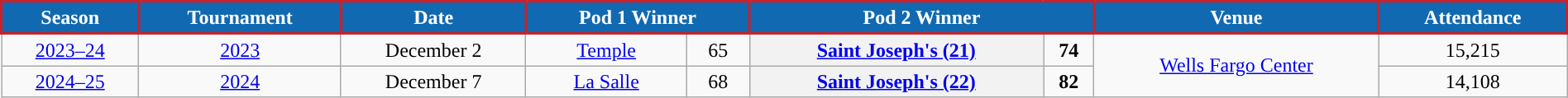<table class="wikitable" style="text-align:center;" width=100%>
<tr>
<th style="background:#1169B1; color:#FFFFFF; border: 2px solid #CA212A;">Season</th>
<th style="background:#1169B1; color:#FFFFFF; border: 2px solid #CA212A;">Tournament</th>
<th style="background:#1169B1; color:#FFFFFF; border: 2px solid #CA212A;">Date</th>
<th colspan="2" style="background:#1169B1; color:#FFFFFF; border: 2px solid #CA212A;">Pod 1 Winner</th>
<th colspan="2" style="background:#1169B1; color:#FFFFFF; border: 2px solid #CA212A;">Pod 2 Winner</th>
<th style="background:#1169B1; color:#FFFFFF; border: 2px solid #CA212A;">Venue</th>
<th style="background:#1169B1; color:#FFFFFF; border: 2px solid #CA212A;">Attendance</th>
</tr>
<tr>
<td><a href='#'>2023–24</a></td>
<td><a href='#'>2023</a></td>
<td>December 2</td>
<td><a href='#'>Temple</a></td>
<td>65</td>
<th><a href='#'><span>Saint Joseph's (21)</span></a></th>
<td><strong>74</strong></td>
<td rowspan="2"><a href='#'>Wells Fargo Center</a></td>
<td>15,215</td>
</tr>
<tr>
<td><a href='#'>2024–25</a></td>
<td><a href='#'>2024</a></td>
<td>December 7</td>
<td><a href='#'>La Salle</a></td>
<td>68</td>
<th><a href='#'><span>Saint Joseph's (22)</span></a></th>
<td><strong>82</strong></td>
<td>14,108</td>
</tr>
</table>
